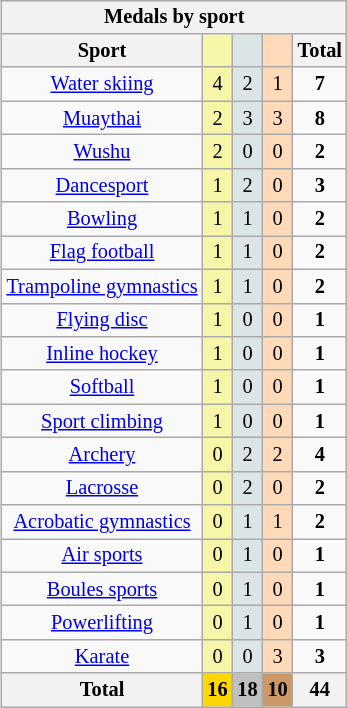<table class=wikitable style=font-size:85%;float:right;text-align:center>
<tr>
<th colspan=5>Medals by sport</th>
</tr>
<tr>
<th>Sport</th>
<td bgcolor=F7F6A8></td>
<td bgcolor=DCE5E5></td>
<td bgcolor=FFDAB9></td>
<th>Total</th>
</tr>
<tr>
<td><a href='#'>Water skiing</a></td>
<td bgcolor=F7F6A8>4</td>
<td bgcolor=DCE5E5>2</td>
<td bgcolor=FFDAB9>1</td>
<td><strong>7</strong></td>
</tr>
<tr>
<td><a href='#'>Muaythai</a></td>
<td bgcolor=F7F6A8>2</td>
<td bgcolor=DCE5E5>3</td>
<td bgcolor=FFDAB9>3</td>
<td><strong>8</strong></td>
</tr>
<tr>
<td><a href='#'>Wushu</a></td>
<td bgcolor=F7F6A8>2</td>
<td bgcolor=DCE5E5>0</td>
<td bgcolor=FFDAB9>0</td>
<td><strong>2</strong></td>
</tr>
<tr>
<td><a href='#'>Dancesport</a></td>
<td bgcolor=F7F6A8>1</td>
<td bgcolor=DCE5E5>2</td>
<td bgcolor=FFDAB9>0</td>
<td><strong>3</strong></td>
</tr>
<tr>
<td><a href='#'>Bowling</a></td>
<td bgcolor=F7F6A8>1</td>
<td bgcolor=DCE5E5>1</td>
<td bgcolor=FFDAB9>0</td>
<td><strong>2</strong></td>
</tr>
<tr>
<td><a href='#'>Flag football</a></td>
<td bgcolor=F7F6A8>1</td>
<td bgcolor=DCE5E5>1</td>
<td bgcolor=FFDAB9>0</td>
<td><strong>2</strong></td>
</tr>
<tr>
<td><a href='#'>Trampoline gymnastics</a></td>
<td bgcolor=F7F6A8>1</td>
<td bgcolor=DCE5E5>1</td>
<td bgcolor=FFDAB9>0</td>
<td><strong>2</strong></td>
</tr>
<tr>
<td><a href='#'>Flying disc</a></td>
<td bgcolor=F7F6A8>1</td>
<td bgcolor=DCE5E5>0</td>
<td bgcolor=FFDAB9>0</td>
<td><strong>1</strong></td>
</tr>
<tr>
<td><a href='#'>Inline hockey</a></td>
<td bgcolor=F7F6A8>1</td>
<td bgcolor=DCE5E5>0</td>
<td bgcolor=FFDAB9>0</td>
<td><strong>1</strong></td>
</tr>
<tr>
<td><a href='#'>Softball</a></td>
<td bgcolor=F7F6A8>1</td>
<td bgcolor=DCE5E5>0</td>
<td bgcolor=FFDAB9>0</td>
<td><strong>1</strong></td>
</tr>
<tr>
<td><a href='#'>Sport climbing</a></td>
<td bgcolor=F7F6A8>1</td>
<td bgcolor=DCE5E5>0</td>
<td bgcolor=FFDAB9>0</td>
<td><strong>1</strong></td>
</tr>
<tr>
<td><a href='#'>Archery</a></td>
<td bgcolor=F7F6A8>0</td>
<td bgcolor=DCE5E5>2</td>
<td bgcolor=FFDAB9>2</td>
<td><strong>4</strong></td>
</tr>
<tr>
<td><a href='#'>Lacrosse</a></td>
<td bgcolor=F7F6A8>0</td>
<td bgcolor=DCE5E5>2</td>
<td bgcolor=FFDAB9>0</td>
<td><strong>2</strong></td>
</tr>
<tr>
<td><a href='#'>Acrobatic gymnastics</a></td>
<td bgcolor=F7F6A8>0</td>
<td bgcolor=DCE5E5>1</td>
<td bgcolor=FFDAB9>1</td>
<td><strong>2</strong></td>
</tr>
<tr>
<td><a href='#'>Air sports</a></td>
<td bgcolor=F7F6A8>0</td>
<td bgcolor=DCE5E5>1</td>
<td bgcolor=FFDAB9>0</td>
<td><strong>1</strong></td>
</tr>
<tr>
<td><a href='#'>Boules sports</a></td>
<td bgcolor=F7F6A8>0</td>
<td bgcolor=DCE5E5>1</td>
<td bgcolor=FFDAB9>0</td>
<td><strong>1</strong></td>
</tr>
<tr>
<td><a href='#'>Powerlifting</a></td>
<td bgcolor=F7F6A8>0</td>
<td bgcolor=DCE5E5>1</td>
<td bgcolor=FFDAB9>0</td>
<td><strong>1</strong></td>
</tr>
<tr>
<td><a href='#'>Karate</a></td>
<td bgcolor=F7F6A8>0</td>
<td bgcolor=DCE5E5>0</td>
<td bgcolor=FFDAB9>3</td>
<td><strong>3</strong></td>
</tr>
<tr>
<th>Total</th>
<th style=background:gold>16</th>
<th style=background:silver>18</th>
<th style=background:#c96>10</th>
<th>44</th>
</tr>
</table>
